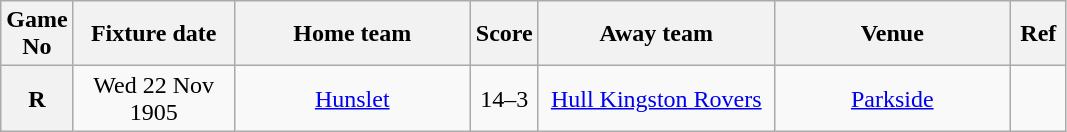<table class="wikitable" style="text-align:center;">
<tr>
<th width=20 abbr="No" scope="col">Game No</th>
<th width=100 abbr="Date" scope="col">Fixture date</th>
<th width=150 abbr="Home team" scope="col">Home team</th>
<th width=20 abbr="Score" scope="col">Score</th>
<th width=150 abbr="Away team" scope="col">Away team</th>
<th width=150 abbr="Venue" scope="col">Venue</th>
<th width=30 abbr="Ref" scope="col">Ref</th>
</tr>
<tr>
<th scope="row">R</th>
<td>Wed 22 Nov 1905</td>
<td><a href='#'>Hunslet</a></td>
<td>14–3</td>
<td><a href='#'>Hull Kingston Rovers</a></td>
<td><a href='#'>Parkside</a></td>
<td></td>
</tr>
</table>
